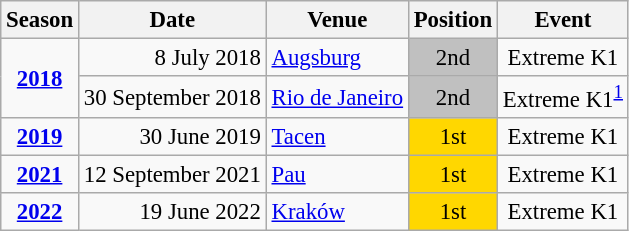<table class="wikitable" style="text-align:center; font-size:95%;">
<tr>
<th>Season</th>
<th>Date</th>
<th>Venue</th>
<th>Position</th>
<th>Event</th>
</tr>
<tr>
<td rowspan=2><strong><a href='#'>2018</a></strong></td>
<td align=right>8 July 2018</td>
<td align=left><a href='#'>Augsburg</a></td>
<td bgcolor=silver>2nd</td>
<td>Extreme K1</td>
</tr>
<tr>
<td align=right>30 September 2018</td>
<td align=left><a href='#'>Rio de Janeiro</a></td>
<td bgcolor=silver>2nd</td>
<td>Extreme K1<sup><a href='#'>1</a></sup></td>
</tr>
<tr>
<td><strong><a href='#'>2019</a></strong></td>
<td align=right>30 June 2019</td>
<td align=left><a href='#'>Tacen</a></td>
<td bgcolor=gold>1st</td>
<td>Extreme K1</td>
</tr>
<tr>
<td><strong><a href='#'>2021</a></strong></td>
<td align=right>12 September 2021</td>
<td align=left><a href='#'>Pau</a></td>
<td bgcolor=gold>1st</td>
<td>Extreme K1</td>
</tr>
<tr>
<td><strong><a href='#'>2022</a></strong></td>
<td align=right>19 June 2022</td>
<td align=left><a href='#'>Kraków</a></td>
<td bgcolor=gold>1st</td>
<td>Extreme K1</td>
</tr>
</table>
